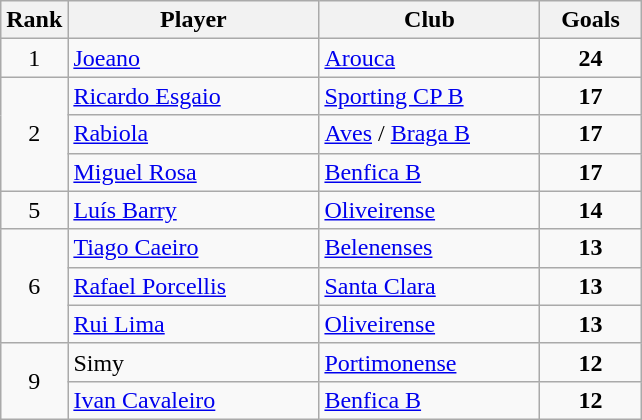<table class="wikitable" style="margin-right: 0;">
<tr text-align:center;">
<th style="width:35px;">Rank</th>
<th style="width:160px;">Player</th>
<th style="width:140px;">Club</th>
<th style="width:60px;">Goals</th>
</tr>
<tr>
<td style="text-align:center;">1</td>
<td> <a href='#'>Joeano</a></td>
<td><a href='#'>Arouca</a></td>
<td style="text-align:center;"><strong>24</strong></td>
</tr>
<tr>
<td rowspan="3" style="text-align:center;">2</td>
<td> <a href='#'>Ricardo Esgaio</a></td>
<td><a href='#'>Sporting CP B</a></td>
<td style="text-align:center;"><strong>17</strong></td>
</tr>
<tr>
<td> <a href='#'>Rabiola</a></td>
<td><a href='#'>Aves</a> / <a href='#'>Braga B</a></td>
<td style="text-align:center;"><strong>17</strong></td>
</tr>
<tr>
<td> <a href='#'>Miguel Rosa</a></td>
<td><a href='#'>Benfica B</a></td>
<td style="text-align:center;"><strong>17</strong></td>
</tr>
<tr>
<td style="text-align:center;">5</td>
<td> <a href='#'>Luís Barry</a></td>
<td><a href='#'>Oliveirense</a></td>
<td style="text-align:center;"><strong>14</strong></td>
</tr>
<tr>
<td rowspan="3" style="text-align:center;">6</td>
<td> <a href='#'>Tiago Caeiro</a></td>
<td><a href='#'>Belenenses</a></td>
<td style="text-align:center;"><strong>13</strong></td>
</tr>
<tr>
<td> <a href='#'>Rafael Porcellis</a></td>
<td><a href='#'>Santa Clara</a></td>
<td style="text-align:center;"><strong>13</strong></td>
</tr>
<tr>
<td> <a href='#'>Rui Lima</a></td>
<td><a href='#'>Oliveirense</a></td>
<td style="text-align:center;"><strong>13</strong></td>
</tr>
<tr>
<td rowspan="2" style="text-align:center;">9</td>
<td> Simy</td>
<td><a href='#'>Portimonense</a></td>
<td style="text-align:center;"><strong>12</strong></td>
</tr>
<tr>
<td> <a href='#'>Ivan Cavaleiro</a></td>
<td><a href='#'>Benfica B</a></td>
<td style="text-align:center;"><strong>12</strong></td>
</tr>
</table>
